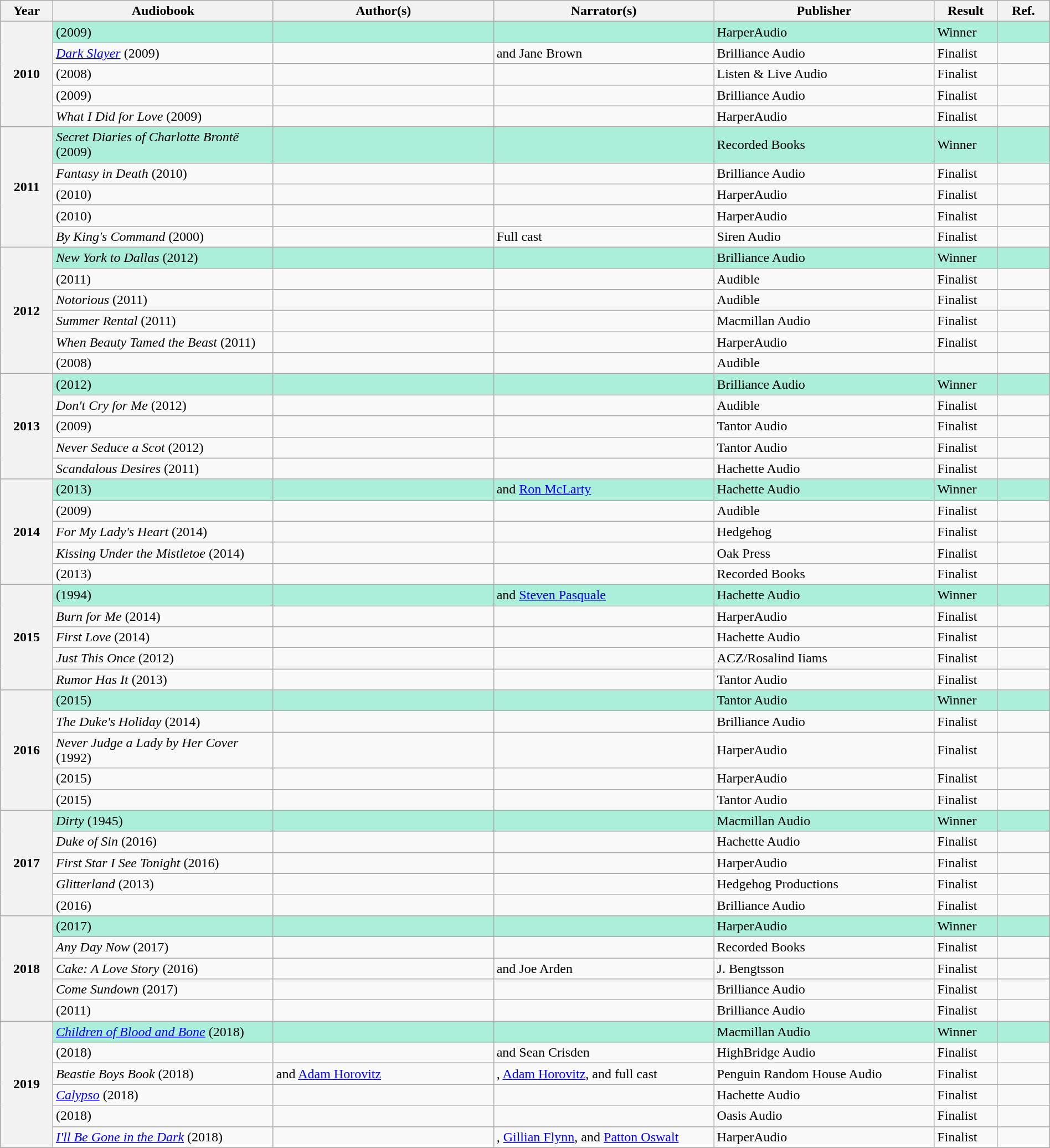<table class="wikitable sortable mw-collapsible" style="width:100%">
<tr>
<th scope="col" width="5%">Year</th>
<th scope="col" width="21%">Audiobook</th>
<th scope="col" width="21%">Author(s)</th>
<th scope="col" width="21%">Narrator(s)</th>
<th scope="col" width="21%">Publisher</th>
<th scope="col" width="6%">Result</th>
<th scope="col" width="5%">Ref.</th>
</tr>
<tr style="background:#ABEED9">
<th rowspan="5">2010<br></th>
<td><em></em>  (2009)</td>
<td></td>
<td></td>
<td>HarperAudio</td>
<td>Winner</td>
<td></td>
</tr>
<tr>
<td><em><a href='#'>Dark Slayer</a></em> (2009)</td>
<td></td>
<td> and Jane Brown</td>
<td>Brilliance Audio</td>
<td>Finalist</td>
<td></td>
</tr>
<tr>
<td><em></em> (2008)</td>
<td></td>
<td></td>
<td>Listen & Live Audio</td>
<td>Finalist</td>
<td></td>
</tr>
<tr>
<td><em></em> (2009)</td>
<td></td>
<td></td>
<td>Brilliance Audio</td>
<td>Finalist</td>
<td></td>
</tr>
<tr>
<td><em>What I Did for Love</em> (2009)</td>
<td></td>
<td></td>
<td>HarperAudio</td>
<td>Finalist</td>
<td></td>
</tr>
<tr style="background:#ABEED9">
<th rowspan="5">2011<br></th>
<td><em>Secret Diaries of Charlotte Brontë</em> (2009)</td>
<td></td>
<td></td>
<td>Recorded Books</td>
<td>Winner</td>
<td></td>
</tr>
<tr>
<td><em>Fantasy in Death</em> (2010)</td>
<td></td>
<td></td>
<td>Brilliance Audio</td>
<td>Finalist</td>
<td></td>
</tr>
<tr>
<td><em></em> (2010)</td>
<td></td>
<td></td>
<td>HarperAudio</td>
<td>Finalist</td>
<td></td>
</tr>
<tr>
<td><em></em>  (2010)</td>
<td></td>
<td></td>
<td>HarperAudio</td>
<td>Finalist</td>
<td></td>
</tr>
<tr>
<td><em>By King's Command</em> (2000)</td>
<td></td>
<td>Full cast</td>
<td>Siren Audio</td>
<td>Finalist</td>
<td></td>
</tr>
<tr style="background:#ABEED9">
<th rowspan="6">2012<br></th>
<td><em>New York to Dallas</em> (2012)</td>
<td></td>
<td></td>
<td>Brilliance Audio</td>
<td>Winner</td>
<td></td>
</tr>
<tr>
<td><em></em>  (2011)</td>
<td></td>
<td></td>
<td>Audible</td>
<td>Finalist</td>
<td></td>
</tr>
<tr>
<td><em>Notorious</em> (2011)</td>
<td></td>
<td></td>
<td>Audible</td>
<td>Finalist</td>
<td></td>
</tr>
<tr>
<td><em>Summer Rental</em> (2011)</td>
<td></td>
<td></td>
<td>Macmillan Audio</td>
<td>Finalist</td>
<td></td>
</tr>
<tr>
<td><em>When Beauty Tamed the Beast</em> (2011)</td>
<td></td>
<td></td>
<td>HarperAudio</td>
<td>Finalist</td>
<td></td>
</tr>
<tr>
<td><em></em>  (2008)</td>
<td></td>
<td></td>
<td>Audible</td>
<td></td>
<td></td>
</tr>
<tr style="background:#ABEED9">
<th rowspan="5">2013<br></th>
<td><em></em>  (2012)</td>
<td></td>
<td></td>
<td>Brilliance Audio</td>
<td>Winner</td>
<td></td>
</tr>
<tr>
<td><em>Don't Cry for Me</em> (2012)</td>
<td></td>
<td></td>
<td>Audible</td>
<td>Finalist</td>
<td></td>
</tr>
<tr>
<td><em></em>  (2009)</td>
<td></td>
<td></td>
<td>Tantor Audio</td>
<td>Finalist</td>
<td></td>
</tr>
<tr>
<td><em>Never Seduce a Scot</em> (2012)</td>
<td></td>
<td></td>
<td>Tantor Audio</td>
<td>Finalist</td>
<td></td>
</tr>
<tr>
<td><em>Scandalous Desires</em> (2011)</td>
<td></td>
<td></td>
<td>Hachette Audio</td>
<td>Finalist</td>
<td></td>
</tr>
<tr style="background:#ABEED9">
<th rowspan="5">2014<br></th>
<td><em></em>  (2013)</td>
<td></td>
<td> and <a href='#'>Ron McLarty</a></td>
<td>Hachette Audio</td>
<td>Winner</td>
<td></td>
</tr>
<tr>
<td><em></em>  (2009)</td>
<td></td>
<td></td>
<td>Audible</td>
<td>Finalist</td>
<td></td>
</tr>
<tr>
<td><em>For My Lady's Heart</em> (2014)</td>
<td></td>
<td></td>
<td>Hedgehog</td>
<td>Finalist</td>
<td></td>
</tr>
<tr>
<td><em>Kissing Under the Mistletoe</em> (2014)</td>
<td></td>
<td></td>
<td>Oak Press</td>
<td>Finalist</td>
<td></td>
</tr>
<tr>
<td><em></em>  (2013)</td>
<td></td>
<td></td>
<td>Recorded Books</td>
<td>Finalist</td>
<td></td>
</tr>
<tr style="background:#ABEED9">
<th rowspan="5">2015<br></th>
<td><em></em>  (1994)</td>
<td></td>
<td> and <a href='#'>Steven Pasquale</a></td>
<td>Hachette Audio</td>
<td>Winner</td>
<td></td>
</tr>
<tr>
<td><em>Burn for Me</em> (2014)</td>
<td></td>
<td></td>
<td>HarperAudio</td>
<td>Finalist</td>
<td></td>
</tr>
<tr>
<td><em>First Love</em> (2014)</td>
<td></td>
<td></td>
<td>Hachette Audio</td>
<td>Finalist</td>
<td></td>
</tr>
<tr>
<td><em>Just This Once</em> (2012)</td>
<td></td>
<td></td>
<td>ACZ/Rosalind Iiams</td>
<td>Finalist</td>
<td></td>
</tr>
<tr>
<td><em>Rumor Has It</em> (2013)</td>
<td></td>
<td></td>
<td>Tantor Audio</td>
<td>Finalist</td>
<td></td>
</tr>
<tr style="background:#ABEED9">
<th rowspan="5">2016<br></th>
<td><em></em>  (2015)</td>
<td></td>
<td></td>
<td>Tantor Audio</td>
<td>Winner</td>
<td></td>
</tr>
<tr>
<td><em>The Duke's Holiday</em>  (2014)</td>
<td></td>
<td></td>
<td>Brilliance Audio</td>
<td>Finalist</td>
<td></td>
</tr>
<tr>
<td><em>Never Judge a Lady by Her Cover</em> (1992)</td>
<td></td>
<td></td>
<td>HarperAudio</td>
<td>Finalist</td>
<td></td>
</tr>
<tr>
<td><em></em>  (2015)</td>
<td></td>
<td></td>
<td>HarperAudio</td>
<td>Finalist</td>
<td></td>
</tr>
<tr>
<td><em></em>  (2015)</td>
<td></td>
<td></td>
<td>Tantor Audio</td>
<td>Finalist</td>
<td></td>
</tr>
<tr style="background:#ABEED9">
<th rowspan="5">2017<br></th>
<td><em>Dirty</em> (1945)</td>
<td></td>
<td></td>
<td>Macmillan Audio</td>
<td>Winner</td>
<td></td>
</tr>
<tr>
<td><em>Duke of Sin</em> (2016)</td>
<td></td>
<td></td>
<td>Hachette Audio</td>
<td>Finalist</td>
<td></td>
</tr>
<tr>
<td><em>First Star I See Tonight</em> (2016)</td>
<td></td>
<td></td>
<td>HarperAudio</td>
<td>Finalist</td>
<td></td>
</tr>
<tr>
<td><em>Glitterland</em> (2013)</td>
<td></td>
<td></td>
<td>Hedgehog Productions</td>
<td>Finalist</td>
<td></td>
</tr>
<tr>
<td><em></em>  (2016)</td>
<td></td>
<td></td>
<td>Brilliance Audio</td>
<td>Finalist</td>
<td></td>
</tr>
<tr style="background:#ABEED9">
<th rowspan="5">2018<br></th>
<td><em></em>  (2017)</td>
<td></td>
<td></td>
<td>HarperAudio</td>
<td>Winner</td>
<td></td>
</tr>
<tr>
<td><em>Any Day Now</em> (2017)</td>
<td></td>
<td></td>
<td>Recorded Books</td>
<td>Finalist</td>
<td></td>
</tr>
<tr>
<td><em>Cake: A Love Story</em> (2016)</td>
<td></td>
<td> and Joe Arden</td>
<td>J. Bengtsson</td>
<td>Finalist</td>
<td></td>
</tr>
<tr>
<td><em>Come Sundown</em> (2017)</td>
<td></td>
<td></td>
<td>Brilliance Audio</td>
<td>Finalist</td>
<td></td>
</tr>
<tr>
<td><em></em>  (2011)</td>
<td></td>
<td></td>
<td>Brilliance Audio</td>
<td>Finalist</td>
<td></td>
</tr>
<tr style="background:#ABEED9">
<th rowspan="6">2019<br></th>
<td><em><a href='#'>Children of Blood and Bone</a></em> (2018)</td>
<td></td>
<td></td>
<td>Macmillan Audio</td>
<td>Winner</td>
<td></td>
</tr>
<tr>
<td><em></em>  (2018)</td>
<td></td>
<td> and Sean Crisden</td>
<td>HighBridge Audio</td>
<td>Finalist</td>
<td></td>
</tr>
<tr>
<td><em>Beastie Boys Book</em> (2018)</td>
<td> and <a href='#'>Adam Horovitz</a></td>
<td>, <a href='#'>Adam Horovitz</a>, and full cast</td>
<td>Penguin Random House Audio</td>
<td>Finalist</td>
<td></td>
</tr>
<tr>
<td><em><a href='#'>Calypso</a></em> (2018)</td>
<td></td>
<td></td>
<td>Hachette Audio</td>
<td>Finalist</td>
<td></td>
</tr>
<tr>
<td><em></em> (2018)</td>
<td></td>
<td></td>
<td>Oasis Audio</td>
<td>Finalist</td>
<td></td>
</tr>
<tr>
<td><em><a href='#'>I'll Be Gone in the Dark</a></em> (2018)</td>
<td></td>
<td>, <a href='#'>Gillian Flynn</a>, and <a href='#'>Patton Oswalt</a></td>
<td>HarperAudio</td>
<td>Finalist</td>
<td></td>
</tr>
</table>
